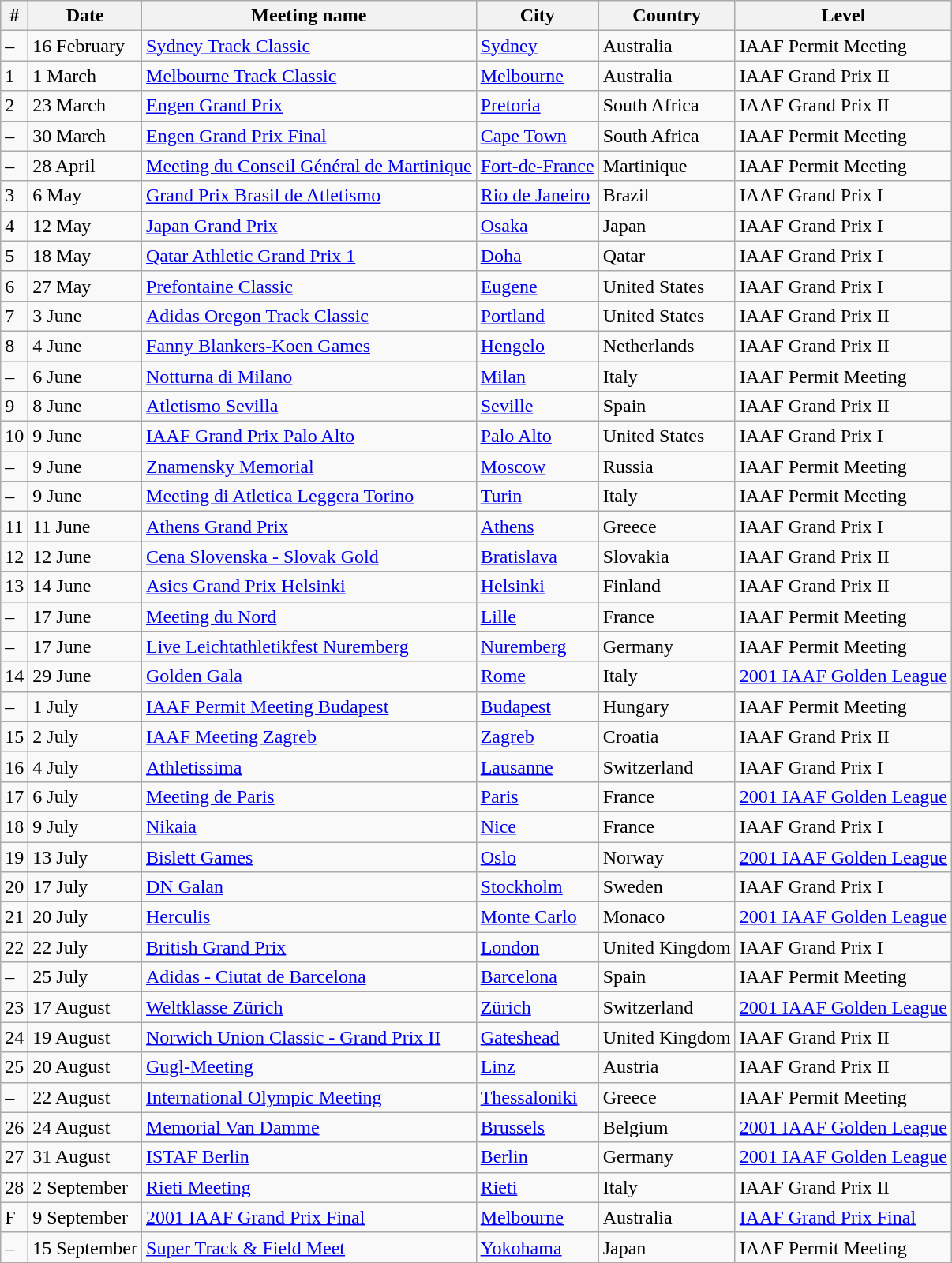<table class=wikitable>
<tr>
<th>#</th>
<th>Date</th>
<th>Meeting name</th>
<th>City</th>
<th>Country</th>
<th>Level</th>
</tr>
<tr>
<td>–</td>
<td>16 February</td>
<td><a href='#'>Sydney Track Classic</a></td>
<td><a href='#'>Sydney</a></td>
<td>Australia</td>
<td>IAAF Permit Meeting</td>
</tr>
<tr>
<td>1</td>
<td>1 March</td>
<td><a href='#'>Melbourne Track Classic</a></td>
<td><a href='#'>Melbourne</a></td>
<td>Australia</td>
<td>IAAF Grand Prix II</td>
</tr>
<tr>
<td>2</td>
<td>23 March</td>
<td><a href='#'>Engen Grand Prix</a></td>
<td><a href='#'>Pretoria</a></td>
<td>South Africa</td>
<td>IAAF Grand Prix II</td>
</tr>
<tr>
<td>–</td>
<td>30 March</td>
<td><a href='#'>Engen Grand Prix Final</a></td>
<td><a href='#'>Cape Town</a></td>
<td>South Africa</td>
<td>IAAF Permit Meeting</td>
</tr>
<tr>
<td>–</td>
<td>28 April</td>
<td><a href='#'>Meeting du Conseil Général de Martinique</a></td>
<td><a href='#'>Fort-de-France</a></td>
<td>Martinique</td>
<td>IAAF Permit Meeting</td>
</tr>
<tr>
<td>3</td>
<td>6 May</td>
<td><a href='#'>Grand Prix Brasil de Atletismo</a></td>
<td><a href='#'>Rio de Janeiro</a></td>
<td>Brazil</td>
<td>IAAF Grand Prix I</td>
</tr>
<tr>
<td>4</td>
<td>12 May</td>
<td><a href='#'>Japan Grand Prix</a></td>
<td><a href='#'>Osaka</a></td>
<td>Japan</td>
<td>IAAF Grand Prix I</td>
</tr>
<tr>
<td>5</td>
<td>18 May</td>
<td><a href='#'>Qatar Athletic Grand Prix 1</a></td>
<td><a href='#'>Doha</a></td>
<td>Qatar</td>
<td>IAAF Grand Prix I</td>
</tr>
<tr>
<td>6</td>
<td>27 May</td>
<td><a href='#'>Prefontaine Classic</a></td>
<td><a href='#'>Eugene</a></td>
<td>United States</td>
<td>IAAF Grand Prix I</td>
</tr>
<tr>
<td>7</td>
<td>3 June</td>
<td><a href='#'>Adidas Oregon Track Classic</a></td>
<td><a href='#'>Portland</a></td>
<td>United States</td>
<td>IAAF Grand Prix II</td>
</tr>
<tr>
<td>8</td>
<td>4 June</td>
<td><a href='#'>Fanny Blankers-Koen Games</a></td>
<td><a href='#'>Hengelo</a></td>
<td>Netherlands</td>
<td>IAAF Grand Prix II</td>
</tr>
<tr>
<td>–</td>
<td>6 June</td>
<td><a href='#'>Notturna di Milano</a></td>
<td><a href='#'>Milan</a></td>
<td>Italy</td>
<td>IAAF Permit Meeting</td>
</tr>
<tr>
<td>9</td>
<td>8 June</td>
<td><a href='#'>Atletismo Sevilla</a></td>
<td><a href='#'>Seville</a></td>
<td>Spain</td>
<td>IAAF Grand Prix II</td>
</tr>
<tr>
<td>10</td>
<td>9 June</td>
<td><a href='#'>IAAF Grand Prix Palo Alto</a></td>
<td><a href='#'>Palo Alto</a></td>
<td>United States</td>
<td>IAAF Grand Prix I</td>
</tr>
<tr>
<td>–</td>
<td>9 June</td>
<td><a href='#'>Znamensky Memorial</a></td>
<td><a href='#'>Moscow</a></td>
<td>Russia</td>
<td>IAAF Permit Meeting</td>
</tr>
<tr>
<td>–</td>
<td>9 June</td>
<td><a href='#'>Meeting di Atletica Leggera Torino</a></td>
<td><a href='#'>Turin</a></td>
<td>Italy</td>
<td>IAAF Permit Meeting</td>
</tr>
<tr>
<td>11</td>
<td>11 June</td>
<td><a href='#'>Athens Grand Prix</a></td>
<td><a href='#'>Athens</a></td>
<td>Greece</td>
<td>IAAF Grand Prix I</td>
</tr>
<tr>
<td>12</td>
<td>12 June</td>
<td><a href='#'>Cena Slovenska - Slovak Gold</a></td>
<td><a href='#'>Bratislava</a></td>
<td>Slovakia</td>
<td>IAAF Grand Prix II</td>
</tr>
<tr>
<td>13</td>
<td>14 June</td>
<td><a href='#'>Asics Grand Prix Helsinki</a></td>
<td><a href='#'>Helsinki</a></td>
<td>Finland</td>
<td>IAAF Grand Prix II</td>
</tr>
<tr>
<td>–</td>
<td>17 June</td>
<td><a href='#'>Meeting du Nord</a></td>
<td><a href='#'>Lille</a></td>
<td>France</td>
<td>IAAF Permit Meeting</td>
</tr>
<tr>
<td>–</td>
<td>17 June</td>
<td><a href='#'>Live Leichtathletikfest Nuremberg</a></td>
<td><a href='#'>Nuremberg</a></td>
<td>Germany</td>
<td>IAAF Permit Meeting</td>
</tr>
<tr>
<td>14</td>
<td>29 June</td>
<td><a href='#'>Golden Gala</a></td>
<td><a href='#'>Rome</a></td>
<td>Italy</td>
<td><a href='#'>2001 IAAF Golden League</a></td>
</tr>
<tr>
<td>–</td>
<td>1 July</td>
<td><a href='#'>IAAF Permit Meeting Budapest</a></td>
<td><a href='#'>Budapest</a></td>
<td>Hungary</td>
<td>IAAF Permit Meeting</td>
</tr>
<tr>
<td>15</td>
<td>2 July</td>
<td><a href='#'>IAAF Meeting Zagreb</a></td>
<td><a href='#'>Zagreb</a></td>
<td>Croatia</td>
<td>IAAF Grand Prix II</td>
</tr>
<tr>
<td>16</td>
<td>4 July</td>
<td><a href='#'>Athletissima</a></td>
<td><a href='#'>Lausanne</a></td>
<td>Switzerland</td>
<td>IAAF Grand Prix I</td>
</tr>
<tr>
<td>17</td>
<td>6 July</td>
<td><a href='#'>Meeting de Paris</a></td>
<td><a href='#'>Paris</a></td>
<td>France</td>
<td><a href='#'>2001 IAAF Golden League</a></td>
</tr>
<tr>
<td>18</td>
<td>9 July</td>
<td><a href='#'>Nikaia</a></td>
<td><a href='#'>Nice</a></td>
<td>France</td>
<td>IAAF Grand Prix I</td>
</tr>
<tr>
<td>19</td>
<td>13 July</td>
<td><a href='#'>Bislett Games</a></td>
<td><a href='#'>Oslo</a></td>
<td>Norway</td>
<td><a href='#'>2001 IAAF Golden League</a></td>
</tr>
<tr>
<td>20</td>
<td>17 July</td>
<td><a href='#'>DN Galan</a></td>
<td><a href='#'>Stockholm</a></td>
<td>Sweden</td>
<td>IAAF Grand Prix I</td>
</tr>
<tr>
<td>21</td>
<td>20 July</td>
<td><a href='#'>Herculis</a></td>
<td><a href='#'>Monte Carlo</a></td>
<td>Monaco</td>
<td><a href='#'>2001 IAAF Golden League</a></td>
</tr>
<tr>
<td>22</td>
<td>22 July</td>
<td><a href='#'>British Grand Prix</a></td>
<td><a href='#'>London</a></td>
<td>United Kingdom</td>
<td>IAAF Grand Prix I</td>
</tr>
<tr>
<td>–</td>
<td>25 July</td>
<td><a href='#'>Adidas - Ciutat de Barcelona</a></td>
<td><a href='#'>Barcelona</a></td>
<td>Spain</td>
<td>IAAF Permit Meeting</td>
</tr>
<tr>
<td>23</td>
<td>17 August</td>
<td><a href='#'>Weltklasse Zürich</a></td>
<td><a href='#'>Zürich</a></td>
<td>Switzerland</td>
<td><a href='#'>2001 IAAF Golden League</a></td>
</tr>
<tr>
<td>24</td>
<td>19 August</td>
<td><a href='#'>Norwich Union Classic - Grand Prix II</a></td>
<td><a href='#'>Gateshead</a></td>
<td>United Kingdom</td>
<td>IAAF Grand Prix II</td>
</tr>
<tr>
<td>25</td>
<td>20 August</td>
<td><a href='#'>Gugl-Meeting</a></td>
<td><a href='#'>Linz</a></td>
<td>Austria</td>
<td>IAAF Grand Prix II</td>
</tr>
<tr>
<td>–</td>
<td>22 August</td>
<td><a href='#'>International Olympic Meeting</a></td>
<td><a href='#'>Thessaloniki</a></td>
<td>Greece</td>
<td>IAAF Permit Meeting</td>
</tr>
<tr>
<td>26</td>
<td>24 August</td>
<td><a href='#'>Memorial Van Damme</a></td>
<td><a href='#'>Brussels</a></td>
<td>Belgium</td>
<td><a href='#'>2001 IAAF Golden League</a></td>
</tr>
<tr>
<td>27</td>
<td>31 August</td>
<td><a href='#'>ISTAF Berlin</a></td>
<td><a href='#'>Berlin</a></td>
<td>Germany</td>
<td><a href='#'>2001 IAAF Golden League</a></td>
</tr>
<tr>
<td>28</td>
<td>2 September</td>
<td><a href='#'>Rieti Meeting</a></td>
<td><a href='#'>Rieti</a></td>
<td>Italy</td>
<td>IAAF Grand Prix II</td>
</tr>
<tr>
<td>F</td>
<td>9 September</td>
<td><a href='#'>2001 IAAF Grand Prix Final</a></td>
<td><a href='#'>Melbourne</a></td>
<td>Australia</td>
<td><a href='#'>IAAF Grand Prix Final</a></td>
</tr>
<tr>
<td>–</td>
<td>15 September</td>
<td><a href='#'>Super Track & Field Meet</a></td>
<td><a href='#'>Yokohama</a></td>
<td>Japan</td>
<td>IAAF Permit Meeting</td>
</tr>
</table>
